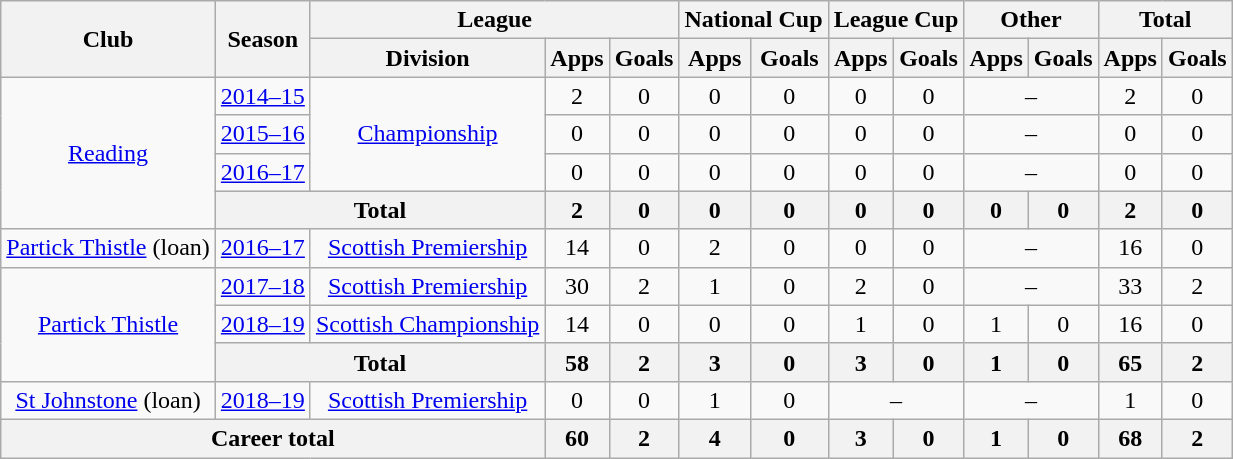<table class="wikitable" style="text-align: center">
<tr>
<th rowspan="2">Club</th>
<th rowspan="2">Season</th>
<th colspan="3">League</th>
<th colspan="2">National Cup</th>
<th colspan="2">League Cup</th>
<th colspan="2">Other</th>
<th colspan="2">Total</th>
</tr>
<tr>
<th>Division</th>
<th>Apps</th>
<th>Goals</th>
<th>Apps</th>
<th>Goals</th>
<th>Apps</th>
<th>Goals</th>
<th>Apps</th>
<th>Goals</th>
<th>Apps</th>
<th>Goals</th>
</tr>
<tr>
<td rowspan="4"><a href='#'>Reading</a></td>
<td><a href='#'>2014–15</a></td>
<td rowspan="3"><a href='#'>Championship</a></td>
<td>2</td>
<td>0</td>
<td>0</td>
<td>0</td>
<td>0</td>
<td>0</td>
<td colspan="2">–</td>
<td>2</td>
<td>0</td>
</tr>
<tr>
<td><a href='#'>2015–16</a></td>
<td>0</td>
<td>0</td>
<td>0</td>
<td>0</td>
<td>0</td>
<td>0</td>
<td colspan="2">–</td>
<td>0</td>
<td>0</td>
</tr>
<tr>
<td><a href='#'>2016–17</a></td>
<td>0</td>
<td>0</td>
<td>0</td>
<td>0</td>
<td>0</td>
<td>0</td>
<td colspan="2">–</td>
<td>0</td>
<td>0</td>
</tr>
<tr>
<th colspan="2">Total</th>
<th>2</th>
<th>0</th>
<th>0</th>
<th>0</th>
<th>0</th>
<th>0</th>
<th>0</th>
<th>0</th>
<th>2</th>
<th>0</th>
</tr>
<tr>
<td valign="center"><a href='#'>Partick Thistle</a> (loan)</td>
<td><a href='#'>2016–17</a></td>
<td><a href='#'>Scottish Premiership</a></td>
<td>14</td>
<td>0</td>
<td>2</td>
<td>0</td>
<td>0</td>
<td>0</td>
<td colspan="2">–</td>
<td>16</td>
<td>0</td>
</tr>
<tr>
<td rowspan="3"><a href='#'>Partick Thistle</a></td>
<td><a href='#'>2017–18</a></td>
<td><a href='#'>Scottish Premiership</a></td>
<td>30</td>
<td>2</td>
<td>1</td>
<td>0</td>
<td>2</td>
<td>0</td>
<td colspan="2">–</td>
<td>33</td>
<td>2</td>
</tr>
<tr>
<td><a href='#'>2018–19</a></td>
<td><a href='#'>Scottish Championship</a></td>
<td>14</td>
<td>0</td>
<td>0</td>
<td>0</td>
<td>1</td>
<td>0</td>
<td>1</td>
<td>0</td>
<td>16</td>
<td>0</td>
</tr>
<tr>
<th colspan="2">Total</th>
<th>58</th>
<th>2</th>
<th>3</th>
<th>0</th>
<th>3</th>
<th>0</th>
<th>1</th>
<th>0</th>
<th>65</th>
<th>2</th>
</tr>
<tr>
<td><a href='#'>St Johnstone</a> (loan)</td>
<td><a href='#'>2018–19</a></td>
<td><a href='#'>Scottish Premiership</a></td>
<td>0</td>
<td>0</td>
<td>1</td>
<td>0</td>
<td colspan="2">–</td>
<td colspan="2">–</td>
<td>1</td>
<td>0</td>
</tr>
<tr>
<th colspan="3">Career total</th>
<th>60</th>
<th>2</th>
<th>4</th>
<th>0</th>
<th>3</th>
<th>0</th>
<th>1</th>
<th>0</th>
<th>68</th>
<th>2</th>
</tr>
</table>
